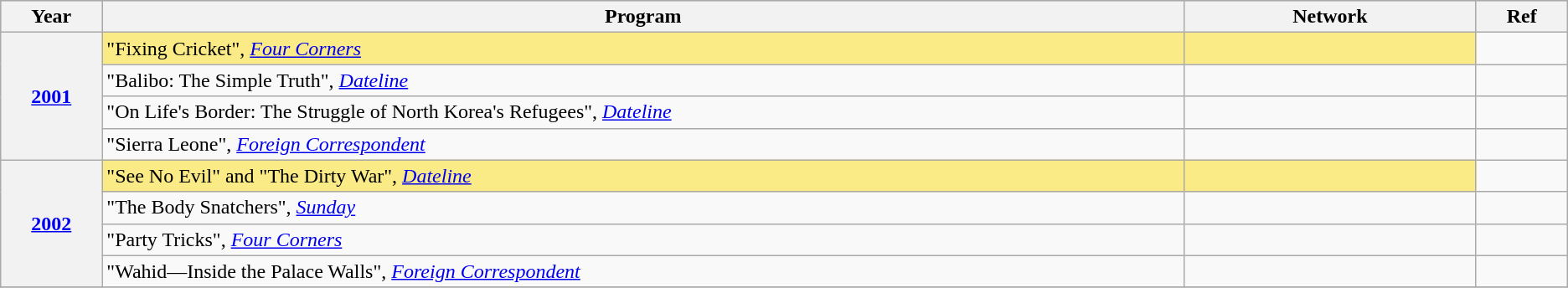<table class="wikitable sortable">
<tr style="background:#bebebe;">
<th scope="col" style="width:1%;">Year</th>
<th scope="col" style="width:16%;">Program</th>
<th scope="col" style="width:4%;">Network</th>
<th scope="col" style="width:1%;" class="unsortable">Ref</th>
</tr>
<tr>
<th scope="row" rowspan="4" style="text-align:center"><a href='#'>2001</a></th>
<td style="background:#FAEB86">"Fixing Cricket", <em><a href='#'>Four Corners</a></em></td>
<td style="background:#FAEB86"></td>
<td></td>
</tr>
<tr>
<td>"Balibo: The Simple Truth", <em><a href='#'>Dateline</a></em></td>
<td></td>
<td></td>
</tr>
<tr>
<td>"On Life's Border: The Struggle of North Korea's Refugees", <em><a href='#'>Dateline</a></em></td>
<td></td>
<td></td>
</tr>
<tr>
<td>"Sierra Leone", <em><a href='#'>Foreign Correspondent</a></em></td>
<td></td>
<td></td>
</tr>
<tr>
<th scope="row" rowspan="4" style="text-align:center"><a href='#'>2002</a></th>
<td style="background:#FAEB86">"See No Evil" and "The Dirty War", <em><a href='#'>Dateline</a></em></td>
<td style="background:#FAEB86"></td>
<td></td>
</tr>
<tr>
<td>"The Body Snatchers", <em><a href='#'>Sunday</a></em></td>
<td></td>
<td></td>
</tr>
<tr>
<td>"Party Tricks", <em><a href='#'>Four Corners</a></em></td>
<td></td>
<td></td>
</tr>
<tr>
<td>"Wahid—Inside the Palace Walls", <em><a href='#'>Foreign Correspondent</a></em></td>
<td></td>
<td></td>
</tr>
<tr>
</tr>
</table>
